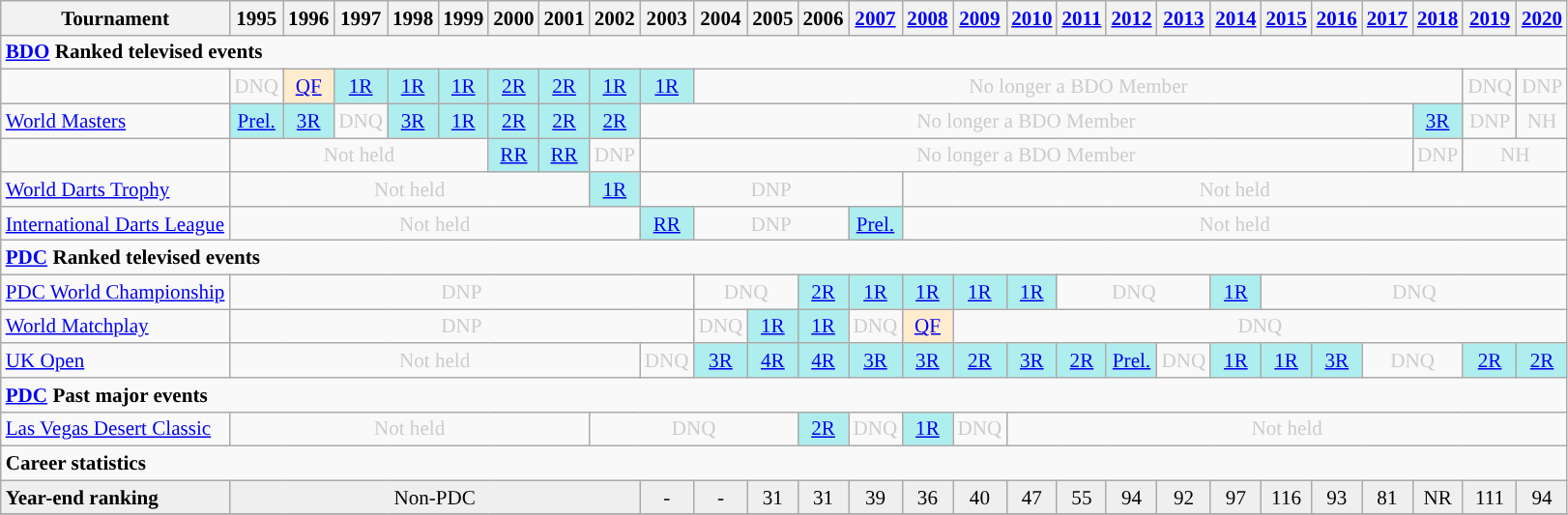<table class=wikitable style=text-align:center;font-size:88%>
<tr>
<th>Tournament</th>
<th>1995</th>
<th>1996</th>
<th>1997</th>
<th>1998</th>
<th>1999</th>
<th>2000</th>
<th>2001</th>
<th>2002</th>
<th>2003</th>
<th>2004</th>
<th>2005</th>
<th>2006</th>
<th><a href='#'>2007</a></th>
<th><a href='#'>2008</a></th>
<th><a href='#'>2009</a></th>
<th><a href='#'>2010</a></th>
<th><a href='#'>2011</a></th>
<th><a href='#'>2012</a></th>
<th><a href='#'>2013</a></th>
<th><a href='#'>2014</a></th>
<th><a href='#'>2015</a></th>
<th><a href='#'>2016</a></th>
<th><a href='#'>2017</a></th>
<th><a href='#'>2018</a></th>
<th><a href='#'>2019</a></th>
<th><a href='#'>2020</a></th>
</tr>
<tr>
<td colspan="27" align="left"><strong><a href='#'>BDO</a> Ranked televised events</strong></td>
</tr>
<tr>
<td align=left></td>
<td style="text-align:center; color:#ccc;">DNQ</td>
<td style="text-align:center; background:#ffebcd;"><a href='#'>QF</a></td>
<td style="text-align:center; background:#afeeee;"><a href='#'>1R</a></td>
<td style="text-align:center; background:#afeeee;"><a href='#'>1R</a></td>
<td style="text-align:center; background:#afeeee;"><a href='#'>1R</a></td>
<td style="text-align:center; background:#afeeee;"><a href='#'>2R</a></td>
<td style="text-align:center; background:#afeeee;"><a href='#'>2R</a></td>
<td style="text-align:center; background:#afeeee;"><a href='#'>1R</a></td>
<td style="text-align:center; background:#afeeee;"><a href='#'>1R</a></td>
<td colspan="15" style="text-align:center; color:#ccc;">No longer a BDO Member</td>
<td style="text-align:center; color:#ccc;">DNQ</td>
<td style="text-align:center; color:#ccc;">DNP</td>
</tr>
<tr>
<td align=left><a href='#'>World Masters</a></td>
<td style="text-align:center; background:#afeeee;"><a href='#'>Prel.</a></td>
<td style="text-align:center; background:#afeeee;"><a href='#'>3R</a></td>
<td style="text-align:center; color:#ccc;">DNQ</td>
<td style="text-align:center; background:#afeeee;"><a href='#'>3R</a></td>
<td style="text-align:center; background:#afeeee;"><a href='#'>1R</a></td>
<td style="text-align:center; background:#afeeee;"><a href='#'>2R</a></td>
<td style="text-align:center; background:#afeeee;"><a href='#'>2R</a></td>
<td style="text-align:center; background:#afeeee;"><a href='#'>2R</a></td>
<td colspan="15" style="text-align:center; color:#ccc;">No longer a BDO Member</td>
<td style="text-align:center; background:#afeeee;"><a href='#'>3R</a></td>
<td style="text-align:center; color:#ccc;">DNP</td>
<td style="text-align:center; color:#ccc;">NH</td>
</tr>
<tr>
<td align=left></td>
<td colspan="5" style="text-align:center; color:#ccc;">Not held</td>
<td style="text-align:center; background:#afeeee;"><a href='#'>RR</a></td>
<td style="text-align:center; background:#afeeee;"><a href='#'>RR</a></td>
<td style="text-align:center; color:#ccc;">DNP</td>
<td colspan="15" style="text-align:center; color:#ccc;">No longer a BDO Member</td>
<td style="text-align:center; color:#ccc;">DNP</td>
<td colspan="2" style="text-align:center; color:#ccc;">NH</td>
</tr>
<tr>
<td align=left><a href='#'>World Darts Trophy</a></td>
<td colspan="7" style="text-align:center; color:#ccc;">Not held</td>
<td style="text-align:center; background:#afeeee;"><a href='#'>1R</a></td>
<td colspan="5" style="text-align:center; color:#ccc;">DNP</td>
<td colspan="13" style="text-align:center; color:#ccc;">Not held</td>
</tr>
<tr>
<td align=left><a href='#'>International Darts League</a></td>
<td colspan="8" style="text-align:center; color:#ccc;">Not held</td>
<td style="text-align:center; background:#afeeee;"><a href='#'>RR</a></td>
<td colspan="3" style="text-align:center; color:#ccc;">DNP</td>
<td style="text-align:center; background:#afeeee;"><a href='#'>Prel.</a></td>
<td colspan="13" style="text-align:center; color:#ccc;">Not held</td>
</tr>
<tr>
<td colspan="27" align="left"><strong><a href='#'>PDC</a> Ranked televised events</strong></td>
</tr>
<tr>
<td align=left><a href='#'>PDC World Championship</a></td>
<td colspan="9" style="text-align:center; color:#ccc;">DNP</td>
<td colspan="2" style="text-align:center; color:#ccc;">DNQ</td>
<td style="text-align:center; background:#afeeee;"><a href='#'>2R</a></td>
<td style="text-align:center; background:#afeeee;"><a href='#'>1R</a></td>
<td style="text-align:center; background:#afeeee;"><a href='#'>1R</a></td>
<td style="text-align:center; background:#afeeee;"><a href='#'>1R</a></td>
<td style="text-align:center; background:#afeeee;"><a href='#'>1R</a></td>
<td colspan="3" style="text-align:center; color:#ccc;">DNQ</td>
<td style="text-align:center; background:#afeeee;"><a href='#'>1R</a></td>
<td colspan="6" style="text-align:center; color:#ccc;">DNQ</td>
</tr>
<tr>
<td align=left><a href='#'>World Matchplay</a></td>
<td colspan="9" style="text-align:center; color:#ccc;">DNP</td>
<td style="text-align:center; color:#ccc;">DNQ</td>
<td style="text-align:center; background:#afeeee;"><a href='#'>1R</a></td>
<td style="text-align:center; background:#afeeee;"><a href='#'>1R</a></td>
<td style="text-align:center; color:#ccc;">DNQ</td>
<td style="text-align:center; background:#ffebcd;"><a href='#'>QF</a></td>
<td colspan="12" style="text-align:center; color:#ccc;">DNQ</td>
</tr>
<tr>
<td align=left><a href='#'>UK Open</a></td>
<td colspan="8" style="text-align:center; color:#ccc;">Not held</td>
<td style="text-align:center; color:#ccc;">DNQ</td>
<td style="text-align:center; background:#afeeee;"><a href='#'>3R</a></td>
<td style="text-align:center; background:#afeeee;"><a href='#'>4R</a></td>
<td style="text-align:center; background:#afeeee;"><a href='#'>4R</a></td>
<td style="text-align:center; background:#afeeee;"><a href='#'>3R</a></td>
<td style="text-align:center; background:#afeeee;"><a href='#'>3R</a></td>
<td style="text-align:center; background:#afeeee;"><a href='#'>2R</a></td>
<td style="text-align:center; background:#afeeee;"><a href='#'>3R</a></td>
<td style="text-align:center; background:#afeeee;"><a href='#'>2R</a></td>
<td style="text-align:center; background:#afeeee;"><a href='#'>Prel.</a></td>
<td style="text-align:center; color:#ccc;">DNQ</td>
<td style="text-align:center; background:#afeeee;"><a href='#'>1R</a></td>
<td style="text-align:center; background:#afeeee;"><a href='#'>1R</a></td>
<td style="text-align:center; background:#afeeee;"><a href='#'>3R</a></td>
<td colspan="2" style="text-align:center; color:#ccc;">DNQ</td>
<td style="text-align:center; background:#afeeee;"><a href='#'>2R</a></td>
<td style="text-align:center; background:#afeeee;"><a href='#'>2R</a></td>
</tr>
<tr>
<td colspan="27" align="left"><strong><a href='#'>PDC</a> Past major events</strong></td>
</tr>
<tr>
<td align=left><a href='#'>Las Vegas Desert Classic</a></td>
<td colspan="7" style="text-align:center; color:#ccc;">Not held</td>
<td colspan="4" style="text-align:center; color:#ccc;">DNQ</td>
<td style="text-align:center; background:#afeeee;"><a href='#'>2R</a></td>
<td style="text-align:center; color:#ccc;">DNQ</td>
<td style="text-align:center; background:#afeeee;"><a href='#'>1R</a></td>
<td style="text-align:center; color:#ccc;">DNQ</td>
<td colspan="11" style="text-align:center; color:#ccc;">Not held</td>
</tr>
<tr>
<td colspan="27" align="left"><strong>Career statistics</strong></td>
</tr>
<tr bgcolor="efefef">
<td align="left"><strong>Year-end ranking</strong></td>
<td colspan="8" style="text-align:center;">Non-PDC</td>
<td style="text-align:center;">-</td>
<td style="text-align:center;">-</td>
<td style="text-align:center;">31</td>
<td style="text-align:center;">31</td>
<td style="text-align:center;">39</td>
<td style="text-align:center;">36</td>
<td style="text-align:center;">40</td>
<td style="text-align:center;">47</td>
<td style="text-align:center;">55</td>
<td style="text-align:center;">94</td>
<td style="text-align:center;">92</td>
<td style="text-align:center;">97</td>
<td style="text-align:center;">116</td>
<td style="text-align:center;">93</td>
<td style="text-align:center;">81</td>
<td style="text-align:center;">NR</td>
<td style="text-align:center;">111</td>
<td style="text-align:center;">94</td>
</tr>
<tr>
</tr>
</table>
